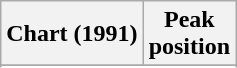<table class="wikitable sortable plainrowheaders">
<tr>
<th scope="col">Chart (1991)</th>
<th scope="col">Peak<br>position</th>
</tr>
<tr>
</tr>
<tr>
</tr>
<tr>
</tr>
<tr>
</tr>
</table>
